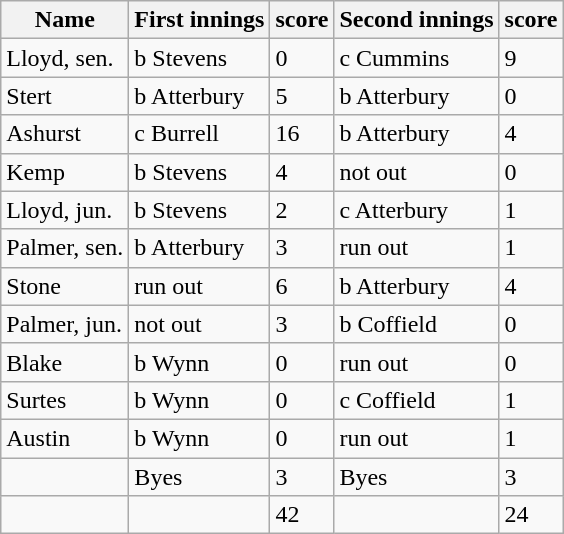<table class="wikitable">
<tr>
<th>Name</th>
<th>First innings</th>
<th>score</th>
<th>Second innings</th>
<th>score</th>
</tr>
<tr>
<td>Lloyd, sen.</td>
<td>b Stevens</td>
<td>0</td>
<td>c Cummins</td>
<td>9</td>
</tr>
<tr>
<td>Stert</td>
<td>b Atterbury</td>
<td>5</td>
<td>b Atterbury</td>
<td>0</td>
</tr>
<tr>
<td>Ashurst</td>
<td>c Burrell</td>
<td>16</td>
<td>b Atterbury</td>
<td>4</td>
</tr>
<tr>
<td>Kemp</td>
<td>b Stevens</td>
<td>4</td>
<td>not out</td>
<td>0</td>
</tr>
<tr>
<td>Lloyd, jun.</td>
<td>b Stevens</td>
<td>2</td>
<td>c Atterbury</td>
<td>1</td>
</tr>
<tr>
<td>Palmer, sen.</td>
<td>b Atterbury</td>
<td>3</td>
<td>run out</td>
<td>1</td>
</tr>
<tr>
<td>Stone</td>
<td>run out</td>
<td>6</td>
<td>b Atterbury</td>
<td>4</td>
</tr>
<tr>
<td>Palmer, jun.</td>
<td>not out</td>
<td>3</td>
<td>b Coffield</td>
<td>0</td>
</tr>
<tr>
<td>Blake</td>
<td>b Wynn</td>
<td>0</td>
<td>run out</td>
<td>0</td>
</tr>
<tr>
<td>Surtes</td>
<td>b Wynn</td>
<td>0</td>
<td>c Coffield</td>
<td>1</td>
</tr>
<tr>
<td>Austin</td>
<td>b Wynn</td>
<td>0</td>
<td>run out</td>
<td>1</td>
</tr>
<tr>
<td></td>
<td>Byes</td>
<td>3</td>
<td>Byes</td>
<td>3</td>
</tr>
<tr>
<td></td>
<td></td>
<td>42</td>
<td></td>
<td>24</td>
</tr>
</table>
